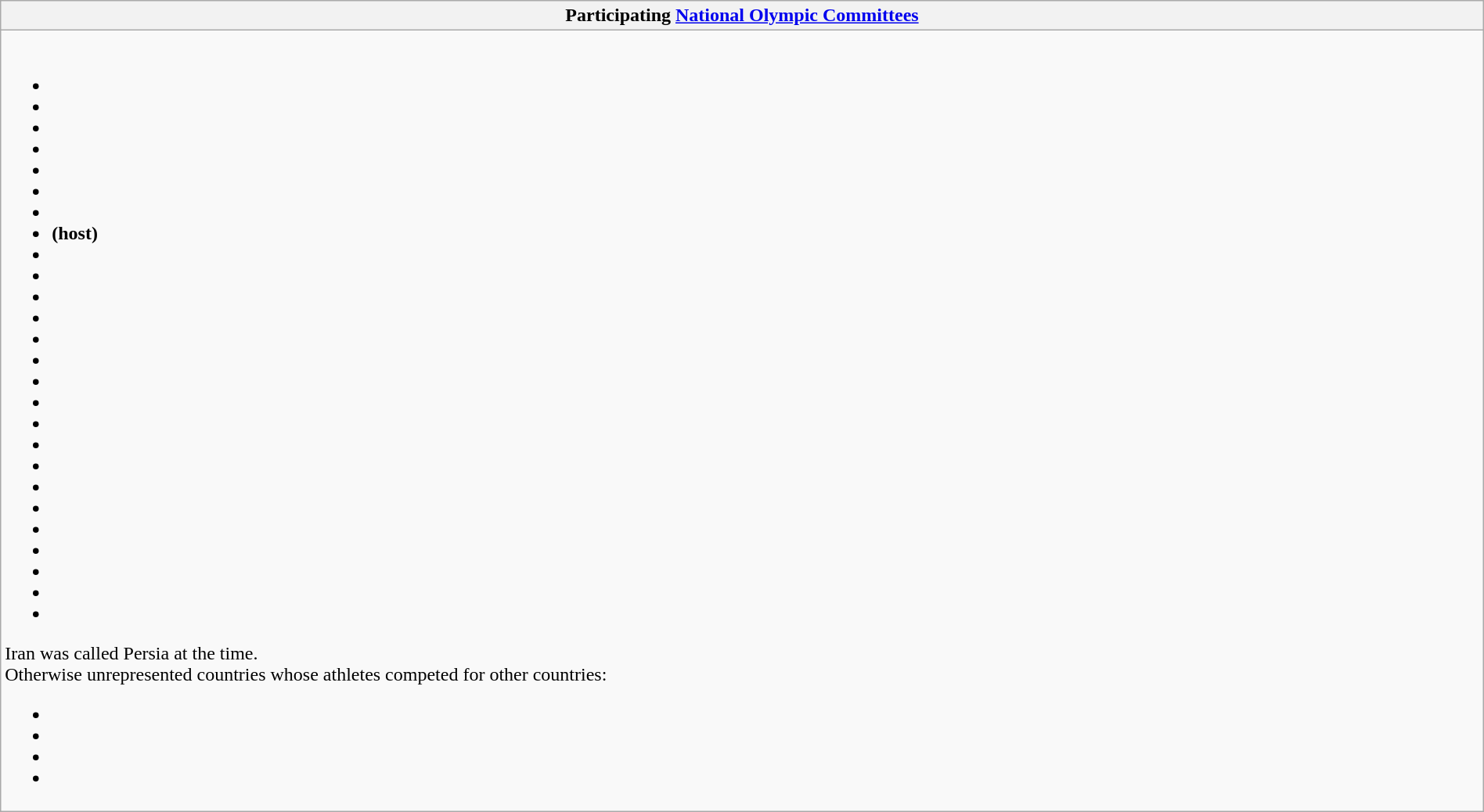<table class="wikitable collapsible" style="width:100%;">
<tr>
<th>Participating <a href='#'>National Olympic Committees</a></th>
</tr>
<tr>
<td><br><ul><li></li><li></li><li></li><li></li><li></li><li></li><li></li><li> <strong>(host)</strong></li><li></li><li></li><li></li><li></li><li></li><li></li><li></li><li></li><li></li><li></li><li></li><li></li><li></li><li></li><li></li><li></li><li></li><li></li></ul>
Iran was called Persia at the time.<br>Otherwise unrepresented countries whose athletes competed for other countries:
<ul><li></li><li></li><li></li><li></li></ul></td>
</tr>
</table>
